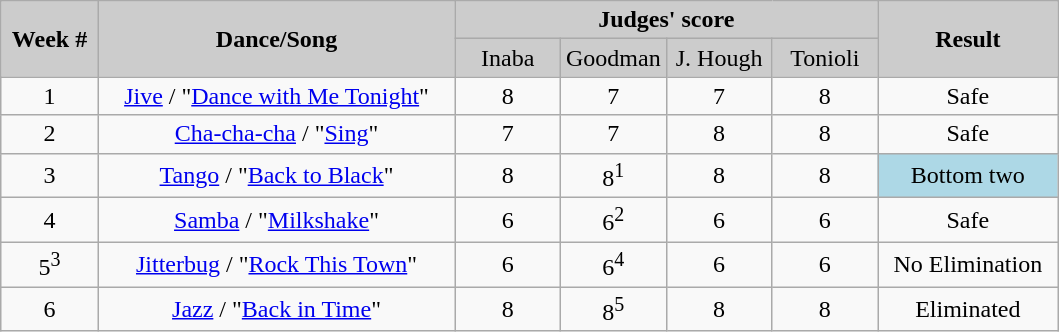<table class="wikitable" style="text-align:center">
<tr>
<th rowspan="2" style="background:#ccc;">Week #</th>
<th rowspan="2" style="background:#ccc;">Dance/Song</th>
<th colspan="4" style="background:#ccc;">Judges' score</th>
<th rowspan="2" style="background:#ccc;">Result</th>
</tr>
<tr style="background:#ccc;">
<td style="width:10%;">Inaba</td>
<td style="width:10%;">Goodman</td>
<td style="width:10%;">J. Hough</td>
<td style="width:10%;">Tonioli</td>
</tr>
<tr>
<td>1</td>
<td><a href='#'>Jive</a> / "<a href='#'>Dance with Me Tonight</a>"</td>
<td>8</td>
<td>7</td>
<td>7</td>
<td>8</td>
<td>Safe</td>
</tr>
<tr>
<td>2</td>
<td><a href='#'>Cha-cha-cha</a> / "<a href='#'>Sing</a>"</td>
<td>7</td>
<td>7</td>
<td>8</td>
<td>8</td>
<td>Safe</td>
</tr>
<tr>
<td>3</td>
<td><a href='#'>Tango</a> / "<a href='#'>Back to Black</a>"</td>
<td>8</td>
<td>8<sup>1</sup></td>
<td>8</td>
<td>8</td>
<td bgcolor="lightblue">Bottom two</td>
</tr>
<tr>
<td>4</td>
<td><a href='#'>Samba</a> / "<a href='#'>Milkshake</a>"</td>
<td>6</td>
<td>6<sup>2</sup></td>
<td>6</td>
<td>6</td>
<td>Safe</td>
</tr>
<tr>
<td>5<sup>3</sup></td>
<td><a href='#'>Jitterbug</a> / "<a href='#'>Rock This Town</a>"</td>
<td>6</td>
<td>6<sup>4</sup></td>
<td>6</td>
<td>6</td>
<td>No Elimination</td>
</tr>
<tr>
<td>6</td>
<td><a href='#'>Jazz</a> / "<a href='#'>Back in Time</a>"</td>
<td>8</td>
<td>8<sup>5</sup></td>
<td>8</td>
<td>8</td>
<td>Eliminated</td>
</tr>
</table>
